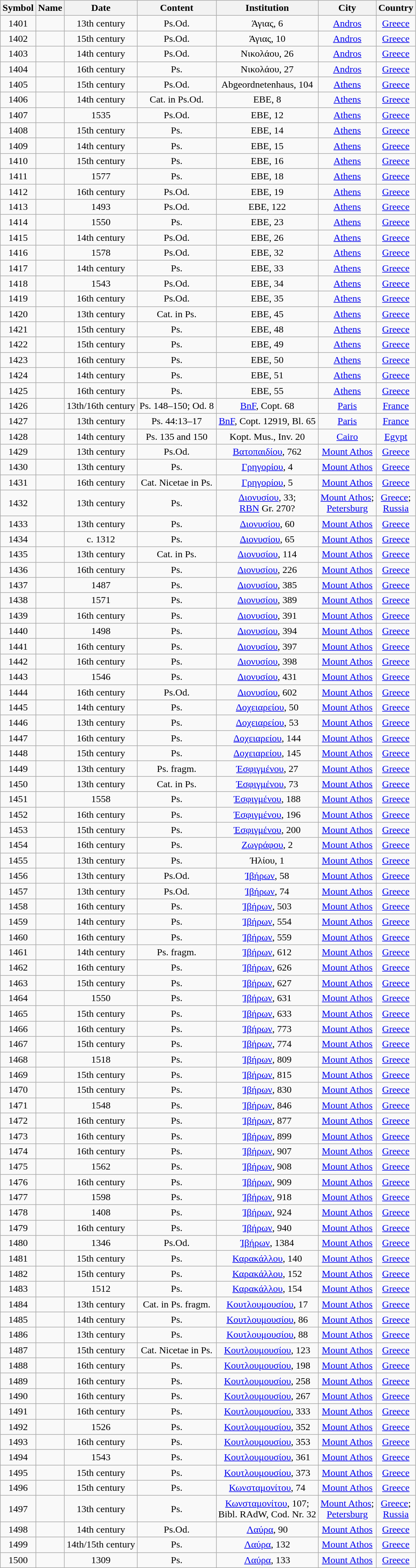<table class="wikitable mw-collapsible mw-collapsed sortable" style="text-align:center">
<tr>
<th>Symbol</th>
<th>Name</th>
<th>Date</th>
<th>Content</th>
<th>Institution</th>
<th>City</th>
<th>Country</th>
</tr>
<tr>
<td>1401</td>
<td></td>
<td>13th century</td>
<td>Ps.Od.</td>
<td>Άγιας, 6</td>
<td><a href='#'>Andros</a></td>
<td><a href='#'>Greece</a></td>
</tr>
<tr>
<td>1402</td>
<td></td>
<td>15th century</td>
<td>Ps.Od.</td>
<td>Άγιας, 10</td>
<td><a href='#'>Andros</a></td>
<td><a href='#'>Greece</a></td>
</tr>
<tr>
<td>1403</td>
<td></td>
<td>14th century</td>
<td>Ps.Od.</td>
<td>Νικολάου, 26</td>
<td><a href='#'>Andros</a></td>
<td><a href='#'>Greece</a></td>
</tr>
<tr>
<td>1404</td>
<td></td>
<td>16th century</td>
<td>Ps.</td>
<td>Νικολάου, 27</td>
<td><a href='#'>Andros</a></td>
<td><a href='#'>Greece</a></td>
</tr>
<tr>
<td>1405</td>
<td></td>
<td>15th century</td>
<td>Ps.Od.</td>
<td>Abgeordnetenhaus, 104</td>
<td><a href='#'>Athens</a></td>
<td><a href='#'>Greece</a></td>
</tr>
<tr>
<td>1406</td>
<td></td>
<td>14th century</td>
<td>Cat. in Ps.Od.</td>
<td>EBE, 8</td>
<td><a href='#'>Athens</a></td>
<td><a href='#'>Greece</a></td>
</tr>
<tr>
<td>1407</td>
<td></td>
<td>1535</td>
<td>Ps.Od.</td>
<td>EBE, 12</td>
<td><a href='#'>Athens</a></td>
<td><a href='#'>Greece</a></td>
</tr>
<tr>
<td>1408</td>
<td></td>
<td>15th century</td>
<td>Ps.</td>
<td>EBE, 14</td>
<td><a href='#'>Athens</a></td>
<td><a href='#'>Greece</a></td>
</tr>
<tr>
<td>1409</td>
<td></td>
<td>14th century</td>
<td>Ps.</td>
<td>EBE, 15</td>
<td><a href='#'>Athens</a></td>
<td><a href='#'>Greece</a></td>
</tr>
<tr>
<td>1410</td>
<td></td>
<td>15th century</td>
<td>Ps.</td>
<td>EBE, 16</td>
<td><a href='#'>Athens</a></td>
<td><a href='#'>Greece</a></td>
</tr>
<tr>
<td>1411</td>
<td></td>
<td>1577</td>
<td>Ps.</td>
<td>EBE, 18</td>
<td><a href='#'>Athens</a></td>
<td><a href='#'>Greece</a></td>
</tr>
<tr>
<td>1412</td>
<td></td>
<td>16th century</td>
<td>Ps.Od.</td>
<td>EBE, 19</td>
<td><a href='#'>Athens</a></td>
<td><a href='#'>Greece</a></td>
</tr>
<tr>
<td>1413</td>
<td></td>
<td>1493</td>
<td>Ps.Od.</td>
<td>EBE, 122</td>
<td><a href='#'>Athens</a></td>
<td><a href='#'>Greece</a></td>
</tr>
<tr>
<td>1414</td>
<td></td>
<td>1550</td>
<td>Ps.</td>
<td>EBE, 23</td>
<td><a href='#'>Athens</a></td>
<td><a href='#'>Greece</a></td>
</tr>
<tr>
<td>1415</td>
<td></td>
<td>14th century</td>
<td>Ps.Od.</td>
<td>EBE, 26</td>
<td><a href='#'>Athens</a></td>
<td><a href='#'>Greece</a></td>
</tr>
<tr>
<td>1416</td>
<td></td>
<td>1578</td>
<td>Ps.Od.</td>
<td>EBE, 32</td>
<td><a href='#'>Athens</a></td>
<td><a href='#'>Greece</a></td>
</tr>
<tr>
<td>1417</td>
<td></td>
<td>14th century</td>
<td>Ps.</td>
<td>EBE, 33</td>
<td><a href='#'>Athens</a></td>
<td><a href='#'>Greece</a></td>
</tr>
<tr>
<td>1418</td>
<td></td>
<td>1543</td>
<td>Ps.Od.</td>
<td>EBE, 34</td>
<td><a href='#'>Athens</a></td>
<td><a href='#'>Greece</a></td>
</tr>
<tr>
<td>1419</td>
<td></td>
<td>16th century</td>
<td>Ps.Od.</td>
<td>EBE, 35</td>
<td><a href='#'>Athens</a></td>
<td><a href='#'>Greece</a></td>
</tr>
<tr>
<td>1420</td>
<td></td>
<td>13th century</td>
<td>Cat. in Ps.</td>
<td>EBE, 45</td>
<td><a href='#'>Athens</a></td>
<td><a href='#'>Greece</a></td>
</tr>
<tr>
<td>1421</td>
<td></td>
<td>15th century</td>
<td>Ps.</td>
<td>EBE, 48</td>
<td><a href='#'>Athens</a></td>
<td><a href='#'>Greece</a></td>
</tr>
<tr>
<td>1422</td>
<td></td>
<td>15th century</td>
<td>Ps.</td>
<td>EBE, 49</td>
<td><a href='#'>Athens</a></td>
<td><a href='#'>Greece</a></td>
</tr>
<tr>
<td>1423</td>
<td></td>
<td>16th century</td>
<td>Ps.</td>
<td>EBE, 50</td>
<td><a href='#'>Athens</a></td>
<td><a href='#'>Greece</a></td>
</tr>
<tr>
<td>1424</td>
<td></td>
<td>14th century</td>
<td>Ps.</td>
<td>EBE, 51</td>
<td><a href='#'>Athens</a></td>
<td><a href='#'>Greece</a></td>
</tr>
<tr>
<td>1425</td>
<td></td>
<td>16th century</td>
<td>Ps.</td>
<td>EBE, 55</td>
<td><a href='#'>Athens</a></td>
<td><a href='#'>Greece</a></td>
</tr>
<tr>
<td>1426</td>
<td></td>
<td>13th/16th century</td>
<td>Ps. 148–150; Od. 8</td>
<td><a href='#'>BnF</a>, Copt. 68</td>
<td><a href='#'>Paris</a></td>
<td><a href='#'>France</a></td>
</tr>
<tr>
<td>1427</td>
<td></td>
<td>13th century</td>
<td>Ps. 44:13–17</td>
<td><a href='#'>BnF</a>, Copt. 12919, Bl. 65</td>
<td><a href='#'>Paris</a></td>
<td><a href='#'>France</a></td>
</tr>
<tr>
<td>1428</td>
<td></td>
<td>14th century</td>
<td>Ps. 135 and 150</td>
<td>Kopt. Mus., Inv. 20</td>
<td><a href='#'>Cairo</a></td>
<td><a href='#'>Egypt</a></td>
</tr>
<tr>
<td>1429</td>
<td></td>
<td>13th century</td>
<td>Ps.Od.</td>
<td><a href='#'>Вατοπαιδίου</a>, 762</td>
<td><a href='#'>Mount Athos</a></td>
<td><a href='#'>Greece</a></td>
</tr>
<tr>
<td>1430</td>
<td></td>
<td>13th century</td>
<td>Ps.</td>
<td><a href='#'>Γρηγορίου</a>, 4</td>
<td><a href='#'>Mount Athos</a></td>
<td><a href='#'>Greece</a></td>
</tr>
<tr>
<td>1431</td>
<td></td>
<td>16th century</td>
<td>Cat. Nicetae in Ps.</td>
<td><a href='#'>Γρηγορίου</a>, 5</td>
<td><a href='#'>Mount Athos</a></td>
<td><a href='#'>Greece</a></td>
</tr>
<tr>
<td>1432</td>
<td></td>
<td>13th century</td>
<td>Ps.</td>
<td><a href='#'>Διονυσίου</a>, 33;<br><a href='#'>RBN</a> Gr. 270?</td>
<td><a href='#'>Mount Athos</a>;<br><a href='#'>Petersburg</a></td>
<td><a href='#'>Greece</a>;<br><a href='#'>Russia</a></td>
</tr>
<tr>
<td>1433</td>
<td></td>
<td>13th century</td>
<td>Ps.</td>
<td><a href='#'>Διονυσίου</a>, 60</td>
<td><a href='#'>Mount Athos</a></td>
<td><a href='#'>Greece</a></td>
</tr>
<tr>
<td>1434</td>
<td></td>
<td>c. 1312</td>
<td>Ps.</td>
<td><a href='#'>Διονυσίου</a>, 65</td>
<td><a href='#'>Mount Athos</a></td>
<td><a href='#'>Greece</a></td>
</tr>
<tr>
<td>1435</td>
<td></td>
<td>13th century</td>
<td>Cat. in Ps.</td>
<td><a href='#'>Διονυσίου</a>, 114</td>
<td><a href='#'>Mount Athos</a></td>
<td><a href='#'>Greece</a></td>
</tr>
<tr>
<td>1436</td>
<td></td>
<td>16th century</td>
<td>Ps.</td>
<td><a href='#'>Διονυσίου</a>, 226</td>
<td><a href='#'>Mount Athos</a></td>
<td><a href='#'>Greece</a></td>
</tr>
<tr>
<td>1437</td>
<td></td>
<td>1487</td>
<td>Ps.</td>
<td><a href='#'>Διονυσίου</a>, 385</td>
<td><a href='#'>Mount Athos</a></td>
<td><a href='#'>Greece</a></td>
</tr>
<tr>
<td>1438</td>
<td></td>
<td>1571</td>
<td>Ps.</td>
<td><a href='#'>Διονυσίου</a>, 389</td>
<td><a href='#'>Mount Athos</a></td>
<td><a href='#'>Greece</a></td>
</tr>
<tr>
<td>1439</td>
<td></td>
<td>16th century</td>
<td>Ps.</td>
<td><a href='#'>Διονυσίου</a>, 391</td>
<td><a href='#'>Mount Athos</a></td>
<td><a href='#'>Greece</a></td>
</tr>
<tr>
<td>1440</td>
<td></td>
<td>1498</td>
<td>Ps.</td>
<td><a href='#'>Διονυσίου</a>, 394</td>
<td><a href='#'>Mount Athos</a></td>
<td><a href='#'>Greece</a></td>
</tr>
<tr>
<td>1441</td>
<td></td>
<td>16th century</td>
<td>Ps.</td>
<td><a href='#'>Διονυσίου</a>, 397</td>
<td><a href='#'>Mount Athos</a></td>
<td><a href='#'>Greece</a></td>
</tr>
<tr>
<td>1442</td>
<td></td>
<td>16th century</td>
<td>Ps.</td>
<td><a href='#'>Διονυσίου</a>, 398</td>
<td><a href='#'>Mount Athos</a></td>
<td><a href='#'>Greece</a></td>
</tr>
<tr>
<td>1443</td>
<td></td>
<td>1546</td>
<td>Ps.</td>
<td><a href='#'>Διονυσίου</a>, 431</td>
<td><a href='#'>Mount Athos</a></td>
<td><a href='#'>Greece</a></td>
</tr>
<tr>
<td>1444</td>
<td></td>
<td>16th century</td>
<td>Ps.Od.</td>
<td><a href='#'>Διονυσίου</a>, 602</td>
<td><a href='#'>Mount Athos</a></td>
<td><a href='#'>Greece</a></td>
</tr>
<tr>
<td>1445</td>
<td></td>
<td>14th century</td>
<td>Ps.</td>
<td><a href='#'>Δοχειαρείου</a>, 50</td>
<td><a href='#'>Mount Athos</a></td>
<td><a href='#'>Greece</a></td>
</tr>
<tr>
<td>1446</td>
<td></td>
<td>13th century</td>
<td>Ps.</td>
<td><a href='#'>Δοχειαρείου</a>, 53</td>
<td><a href='#'>Mount Athos</a></td>
<td><a href='#'>Greece</a></td>
</tr>
<tr>
<td>1447</td>
<td></td>
<td>16th century</td>
<td>Ps.</td>
<td><a href='#'>Δοχειαρείου</a>, 144</td>
<td><a href='#'>Mount Athos</a></td>
<td><a href='#'>Greece</a></td>
</tr>
<tr>
<td>1448</td>
<td></td>
<td>15th century</td>
<td>Ps.</td>
<td><a href='#'>Δοχειαρείου</a>, 145</td>
<td><a href='#'>Mount Athos</a></td>
<td><a href='#'>Greece</a></td>
</tr>
<tr>
<td>1449</td>
<td></td>
<td>13th century</td>
<td>Ps. fragm.</td>
<td><a href='#'>Έσφιγμένου</a>, 27</td>
<td><a href='#'>Mount Athos</a></td>
<td><a href='#'>Greece</a></td>
</tr>
<tr>
<td>1450</td>
<td></td>
<td>13th century</td>
<td>Cat. in Ps.</td>
<td><a href='#'>Έσφιγμένου</a>, 73</td>
<td><a href='#'>Mount Athos</a></td>
<td><a href='#'>Greece</a></td>
</tr>
<tr>
<td>1451</td>
<td></td>
<td>1558</td>
<td>Ps.</td>
<td><a href='#'>Έσφιγμένου</a>, 188</td>
<td><a href='#'>Mount Athos</a></td>
<td><a href='#'>Greece</a></td>
</tr>
<tr>
<td>1452</td>
<td></td>
<td>16th century</td>
<td>Ps.</td>
<td><a href='#'>Έσφιγμένου</a>, 196</td>
<td><a href='#'>Mount Athos</a></td>
<td><a href='#'>Greece</a></td>
</tr>
<tr>
<td>1453</td>
<td></td>
<td>15th century</td>
<td>Ps.</td>
<td><a href='#'>Έσφιγμένου</a>, 200</td>
<td><a href='#'>Mount Athos</a></td>
<td><a href='#'>Greece</a></td>
</tr>
<tr>
<td>1454</td>
<td></td>
<td>16th century</td>
<td>Ps.</td>
<td><a href='#'>Ζωγράφου</a>, 2</td>
<td><a href='#'>Mount Athos</a></td>
<td><a href='#'>Greece</a></td>
</tr>
<tr>
<td>1455</td>
<td></td>
<td>13th century</td>
<td>Ps.</td>
<td>Ήλίου, 1</td>
<td><a href='#'>Mount Athos</a></td>
<td><a href='#'>Greece</a></td>
</tr>
<tr>
<td>1456</td>
<td></td>
<td>13th century</td>
<td>Ps.Od.</td>
<td><a href='#'>Ίβήρων</a>, 58</td>
<td><a href='#'>Mount Athos</a></td>
<td><a href='#'>Greece</a></td>
</tr>
<tr>
<td>1457</td>
<td></td>
<td>13th century</td>
<td>Ps.Od.</td>
<td><a href='#'>Ίβήρων</a>, 74</td>
<td><a href='#'>Mount Athos</a></td>
<td><a href='#'>Greece</a></td>
</tr>
<tr>
<td>1458</td>
<td></td>
<td>16th century</td>
<td>Ps.</td>
<td><a href='#'>Ίβήρων</a>, 503</td>
<td><a href='#'>Mount Athos</a></td>
<td><a href='#'>Greece</a></td>
</tr>
<tr>
<td>1459</td>
<td></td>
<td>14th century</td>
<td>Ps.</td>
<td><a href='#'>Ίβήρων</a>, 554</td>
<td><a href='#'>Mount Athos</a></td>
<td><a href='#'>Greece</a></td>
</tr>
<tr>
<td>1460</td>
<td></td>
<td>16th century</td>
<td>Ps.</td>
<td><a href='#'>Ίβήρων</a>, 559</td>
<td><a href='#'>Mount Athos</a></td>
<td><a href='#'>Greece</a></td>
</tr>
<tr>
<td>1461</td>
<td></td>
<td>14th century</td>
<td>Ps. fragm.</td>
<td><a href='#'>Ίβήρων</a>, 612</td>
<td><a href='#'>Mount Athos</a></td>
<td><a href='#'>Greece</a></td>
</tr>
<tr>
<td>1462</td>
<td></td>
<td>16th century</td>
<td>Ps.</td>
<td><a href='#'>Ίβήρων</a>, 626</td>
<td><a href='#'>Mount Athos</a></td>
<td><a href='#'>Greece</a></td>
</tr>
<tr>
<td>1463</td>
<td></td>
<td>15th century</td>
<td>Ps.</td>
<td><a href='#'>Ίβήρων</a>, 627</td>
<td><a href='#'>Mount Athos</a></td>
<td><a href='#'>Greece</a></td>
</tr>
<tr>
<td>1464</td>
<td></td>
<td>1550</td>
<td>Ps.</td>
<td><a href='#'>Ίβήρων</a>, 631</td>
<td><a href='#'>Mount Athos</a></td>
<td><a href='#'>Greece</a></td>
</tr>
<tr>
<td>1465</td>
<td></td>
<td>15th century</td>
<td>Ps.</td>
<td><a href='#'>Ίβήρων</a>, 633</td>
<td><a href='#'>Mount Athos</a></td>
<td><a href='#'>Greece</a></td>
</tr>
<tr>
<td>1466</td>
<td></td>
<td>16th century</td>
<td>Ps.</td>
<td><a href='#'>Ίβήρων</a>, 773</td>
<td><a href='#'>Mount Athos</a></td>
<td><a href='#'>Greece</a></td>
</tr>
<tr>
<td>1467</td>
<td></td>
<td>15th century</td>
<td>Ps.</td>
<td><a href='#'>Ίβήρων</a>, 774</td>
<td><a href='#'>Mount Athos</a></td>
<td><a href='#'>Greece</a></td>
</tr>
<tr>
<td>1468</td>
<td></td>
<td>1518</td>
<td>Ps.</td>
<td><a href='#'>Ίβήρων</a>, 809</td>
<td><a href='#'>Mount Athos</a></td>
<td><a href='#'>Greece</a></td>
</tr>
<tr>
<td>1469</td>
<td></td>
<td>15th century</td>
<td>Ps.</td>
<td><a href='#'>Ίβήρων</a>, 815</td>
<td><a href='#'>Mount Athos</a></td>
<td><a href='#'>Greece</a></td>
</tr>
<tr>
<td>1470</td>
<td></td>
<td>15th century</td>
<td>Ps.</td>
<td><a href='#'>Ίβήρων</a>, 830</td>
<td><a href='#'>Mount Athos</a></td>
<td><a href='#'>Greece</a></td>
</tr>
<tr>
<td>1471</td>
<td></td>
<td>1548</td>
<td>Ps.</td>
<td><a href='#'>Ίβήρων</a>, 846</td>
<td><a href='#'>Mount Athos</a></td>
<td><a href='#'>Greece</a></td>
</tr>
<tr>
<td>1472</td>
<td></td>
<td>16th century</td>
<td>Ps.</td>
<td><a href='#'>Ίβήρων</a>, 877</td>
<td><a href='#'>Mount Athos</a></td>
<td><a href='#'>Greece</a></td>
</tr>
<tr>
<td>1473</td>
<td></td>
<td>16th century</td>
<td>Ps.</td>
<td><a href='#'>Ίβήρων</a>, 899</td>
<td><a href='#'>Mount Athos</a></td>
<td><a href='#'>Greece</a></td>
</tr>
<tr>
<td>1474</td>
<td></td>
<td>16th century</td>
<td>Ps.</td>
<td><a href='#'>Ίβήρων</a>, 907</td>
<td><a href='#'>Mount Athos</a></td>
<td><a href='#'>Greece</a></td>
</tr>
<tr>
<td>1475</td>
<td></td>
<td>1562</td>
<td>Ps.</td>
<td><a href='#'>Ίβήρων</a>, 908</td>
<td><a href='#'>Mount Athos</a></td>
<td><a href='#'>Greece</a></td>
</tr>
<tr>
<td>1476</td>
<td></td>
<td>16th century</td>
<td>Ps.</td>
<td><a href='#'>Ίβήρων</a>, 909</td>
<td><a href='#'>Mount Athos</a></td>
<td><a href='#'>Greece</a></td>
</tr>
<tr>
<td>1477</td>
<td></td>
<td>1598</td>
<td>Ps.</td>
<td><a href='#'>Ίβήρων</a>, 918</td>
<td><a href='#'>Mount Athos</a></td>
<td><a href='#'>Greece</a></td>
</tr>
<tr>
<td>1478</td>
<td></td>
<td>1408</td>
<td>Ps.</td>
<td><a href='#'>Ίβήρων</a>, 924</td>
<td><a href='#'>Mount Athos</a></td>
<td><a href='#'>Greece</a></td>
</tr>
<tr>
<td>1479</td>
<td></td>
<td>16th century</td>
<td>Ps.</td>
<td><a href='#'>Ίβήρων</a>, 940</td>
<td><a href='#'>Mount Athos</a></td>
<td><a href='#'>Greece</a></td>
</tr>
<tr>
<td>1480</td>
<td></td>
<td>1346</td>
<td>Ps.Od.</td>
<td><a href='#'>Ίβήρων</a>, 1384</td>
<td><a href='#'>Mount Athos</a></td>
<td><a href='#'>Greece</a></td>
</tr>
<tr>
<td>1481</td>
<td></td>
<td>15th century</td>
<td>Ps.</td>
<td><a href='#'>Καρακάλλου</a>, 140</td>
<td><a href='#'>Mount Athos</a></td>
<td><a href='#'>Greece</a></td>
</tr>
<tr>
<td>1482</td>
<td></td>
<td>15th century</td>
<td>Ps.</td>
<td><a href='#'>Καρακάλλου</a>, 152</td>
<td><a href='#'>Mount Athos</a></td>
<td><a href='#'>Greece</a></td>
</tr>
<tr>
<td>1483</td>
<td></td>
<td>1512</td>
<td>Ps.</td>
<td><a href='#'>Καρακάλλου</a>, 154</td>
<td><a href='#'>Mount Athos</a></td>
<td><a href='#'>Greece</a></td>
</tr>
<tr>
<td>1484</td>
<td></td>
<td>13th century</td>
<td>Cat. in Ps. fragm.</td>
<td><a href='#'>Κουτλουμουσίου</a>, 17</td>
<td><a href='#'>Mount Athos</a></td>
<td><a href='#'>Greece</a></td>
</tr>
<tr>
<td>1485</td>
<td></td>
<td>14th century</td>
<td>Ps.</td>
<td><a href='#'>Κουτλουμουσίου</a>, 86</td>
<td><a href='#'>Mount Athos</a></td>
<td><a href='#'>Greece</a></td>
</tr>
<tr>
<td>1486</td>
<td></td>
<td>13th century</td>
<td>Ps.</td>
<td><a href='#'>Κουτλουμουσίου</a>, 88</td>
<td><a href='#'>Mount Athos</a></td>
<td><a href='#'>Greece</a></td>
</tr>
<tr>
<td>1487</td>
<td></td>
<td>15th century</td>
<td>Cat. Nicetae in Ps.</td>
<td><a href='#'>Κουτλουμουσίου</a>, 123</td>
<td><a href='#'>Mount Athos</a></td>
<td><a href='#'>Greece</a></td>
</tr>
<tr>
<td>1488</td>
<td></td>
<td>16th century</td>
<td>Ps.</td>
<td><a href='#'>Κουτλουμουσίου</a>, 198</td>
<td><a href='#'>Mount Athos</a></td>
<td><a href='#'>Greece</a></td>
</tr>
<tr>
<td>1489</td>
<td></td>
<td>16th century</td>
<td>Ps.</td>
<td><a href='#'>Κουτλουμουσίου</a>, 258</td>
<td><a href='#'>Mount Athos</a></td>
<td><a href='#'>Greece</a></td>
</tr>
<tr>
<td>1490</td>
<td></td>
<td>16th century</td>
<td>Ps.</td>
<td><a href='#'>Κουτλουμουσίου</a>, 267</td>
<td><a href='#'>Mount Athos</a></td>
<td><a href='#'>Greece</a></td>
</tr>
<tr>
<td>1491</td>
<td></td>
<td>16th century</td>
<td>Ps.</td>
<td><a href='#'>Κουτλουμουσίου</a>, 333</td>
<td><a href='#'>Mount Athos</a></td>
<td><a href='#'>Greece</a></td>
</tr>
<tr>
<td>1492</td>
<td></td>
<td>1526</td>
<td>Ps.</td>
<td><a href='#'>Κουτλουμουσίου</a>, 352</td>
<td><a href='#'>Mount Athos</a></td>
<td><a href='#'>Greece</a></td>
</tr>
<tr>
<td>1493</td>
<td></td>
<td>16th century</td>
<td>Ps.</td>
<td><a href='#'>Κουτλουμουσίου</a>, 353</td>
<td><a href='#'>Mount Athos</a></td>
<td><a href='#'>Greece</a></td>
</tr>
<tr>
<td>1494</td>
<td></td>
<td>1543</td>
<td>Ps.</td>
<td><a href='#'>Κουτλουμουσίου</a>, 361</td>
<td><a href='#'>Mount Athos</a></td>
<td><a href='#'>Greece</a></td>
</tr>
<tr>
<td>1495</td>
<td></td>
<td>15th century</td>
<td>Ps.</td>
<td><a href='#'>Κουτλουμουσίου</a>, 373</td>
<td><a href='#'>Mount Athos</a></td>
<td><a href='#'>Greece</a></td>
</tr>
<tr>
<td>1496</td>
<td></td>
<td>15th century</td>
<td>Ps.</td>
<td><a href='#'>Κωνσταμονίτου</a>, 74</td>
<td><a href='#'>Mount Athos</a></td>
<td><a href='#'>Greece</a></td>
</tr>
<tr>
<td>1497</td>
<td></td>
<td>13th century</td>
<td>Ps.</td>
<td><a href='#'>Κωνσταμονίτου</a>, 107;<br>Bibl. RAdW, Cod. Nr. 32</td>
<td><a href='#'>Mount Athos</a>;<br><a href='#'>Petersburg</a></td>
<td><a href='#'>Greece</a>;<br><a href='#'>Russia</a></td>
</tr>
<tr>
<td>1498</td>
<td></td>
<td>14th century</td>
<td>Ps.Od.</td>
<td><a href='#'>Λαύρα</a>, 90</td>
<td><a href='#'>Mount Athos</a></td>
<td><a href='#'>Greece</a></td>
</tr>
<tr>
<td>1499</td>
<td></td>
<td>14th/15th century</td>
<td>Ps.</td>
<td><a href='#'>Λαύρα</a>, 132</td>
<td><a href='#'>Mount Athos</a></td>
<td><a href='#'>Greece</a></td>
</tr>
<tr>
<td>1500</td>
<td></td>
<td>1309</td>
<td>Ps.</td>
<td><a href='#'>Λαύρα</a>, 133</td>
<td><a href='#'>Mount Athos</a></td>
<td><a href='#'>Greece</a></td>
</tr>
</table>
